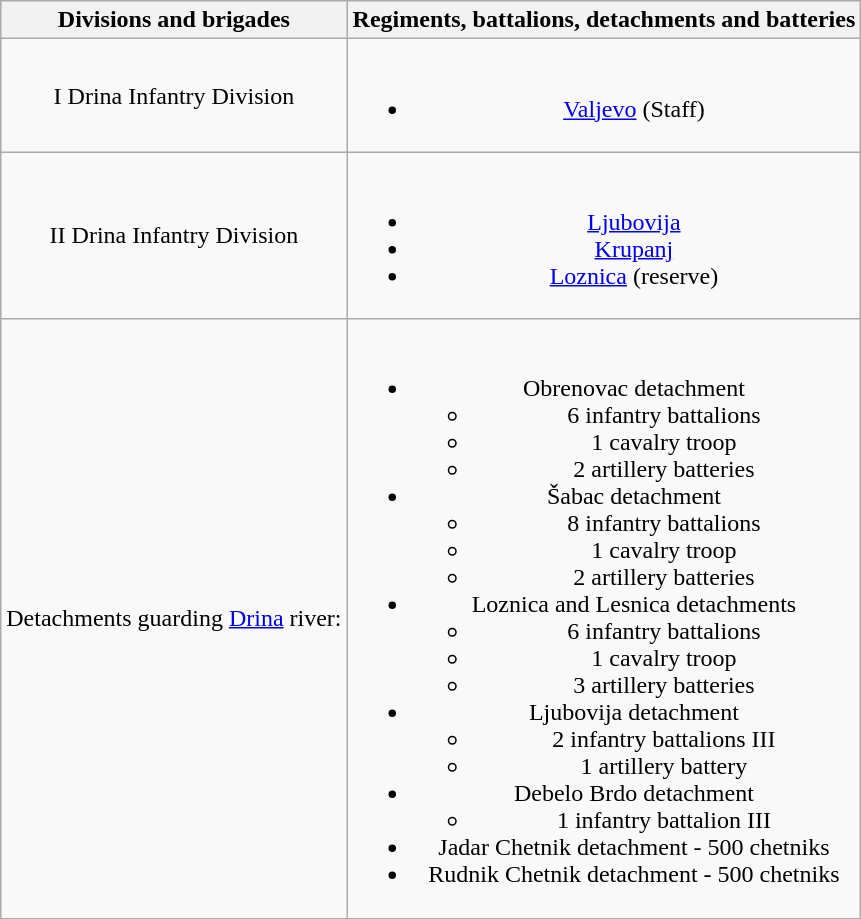<table class="wikitable" style="text-align:center">
<tr>
<th>Divisions and brigades</th>
<th>Regiments, battalions, detachments and batteries</th>
</tr>
<tr>
<td>I Drina Infantry Division</td>
<td><br><ul><li><a href='#'>Valjevo</a> (Staff)</li></ul></td>
</tr>
<tr>
<td>II Drina Infantry Division</td>
<td><br><ul><li><a href='#'>Ljubovija</a></li><li><a href='#'>Krupanj</a></li><li><a href='#'>Loznica</a> (reserve)</li></ul></td>
</tr>
<tr>
<td>Detachments guarding <a href='#'>Drina</a> river:</td>
<td><br><ul><li>Obrenovac detachment<ul><li>6 infantry battalions</li><li>1 cavalry troop</li><li>2 artillery batteries</li></ul></li><li>Šabac detachment<ul><li>8 infantry battalions</li><li>1 cavalry troop</li><li>2 artillery batteries</li></ul></li><li>Loznica and Lesnica detachments<ul><li>6 infantry battalions</li><li>1 cavalry troop</li><li>3 artillery batteries</li></ul></li><li>Ljubovija detachment<ul><li>2 infantry battalions III</li><li>1 artillery battery</li></ul></li><li>Debelo Brdo detachment<ul><li>1 infantry battalion III</li></ul></li><li>Jadar Chetnik detachment - 500 chetniks</li><li>Rudnik Chetnik detachment - 500 chetniks</li></ul></td>
</tr>
</table>
